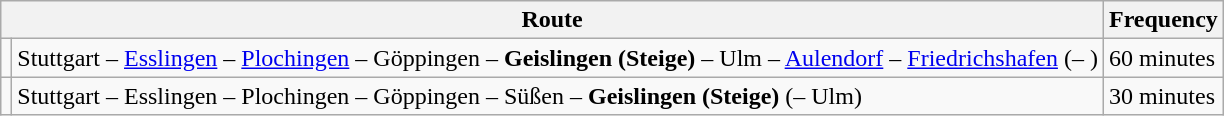<table class="wikitable">
<tr>
<th colspan="2">Route</th>
<th>Frequency</th>
</tr>
<tr>
<td align="center"></td>
<td>Stuttgart – <a href='#'>Esslingen</a> – <a href='#'>Plochingen</a> – Göppingen – <strong>Geislingen (Steige)</strong> – Ulm – <a href='#'>Aulendorf</a> – <a href='#'>Friedrichshafen</a> (– )</td>
<td>60 minutes</td>
</tr>
<tr>
<td align="center"></td>
<td>Stuttgart – Esslingen – Plochingen – Göppingen – Süßen – <strong>Geislingen (Steige)</strong> (– Ulm)</td>
<td>30 minutes</td>
</tr>
</table>
